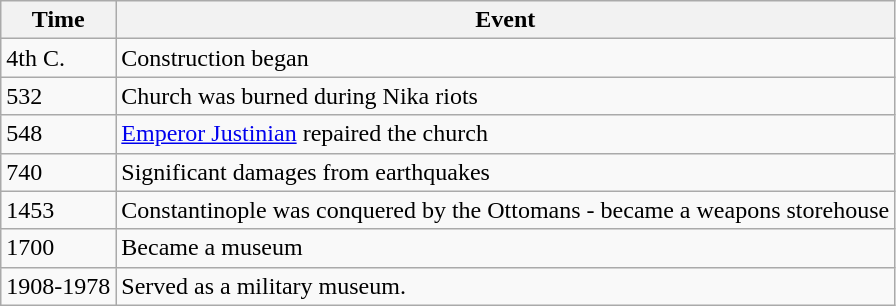<table class="wikitable">
<tr>
<th>Time</th>
<th>Event</th>
</tr>
<tr>
<td>4th C.</td>
<td>Construction began</td>
</tr>
<tr>
<td>532</td>
<td>Church was burned during Nika riots</td>
</tr>
<tr>
<td>548</td>
<td><a href='#'>Emperor Justinian</a> repaired the church</td>
</tr>
<tr>
<td>740</td>
<td>Significant damages from earthquakes</td>
</tr>
<tr>
<td>1453</td>
<td>Constantinople was conquered by the Ottomans - became a weapons storehouse</td>
</tr>
<tr>
<td>1700</td>
<td>Became a museum</td>
</tr>
<tr>
<td>1908-1978</td>
<td>Served as a military museum.</td>
</tr>
</table>
